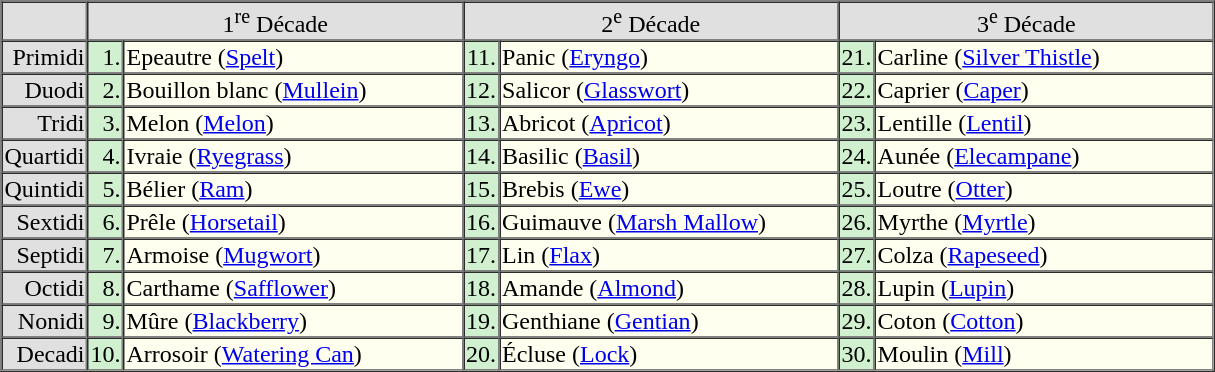<table border="1" cellspacing="0" cellpadding="1">
<tr bgcolor=#e0e0e0>
<td ALIGN="right"> </td>
<td ALIGN="center" colspan=2>1<sup>re</sup> Décade</td>
<td ALIGN="center" colspan=2>2<sup>e</sup> Décade</td>
<td ALIGN="center" colspan=2>3<sup>e</sup> Décade</td>
</tr>
<tr>
<td ALIGN="right" bgcolor=#e0e0e0>Primidi</td>
<td ALIGN="right" bgcolor=#d0f0d0>1.</td>
<td ALIGN="left"  bgcolor=#fffff0 width=28%>Epeautre (<a href='#'>Spelt</a>)</td>
<td ALIGN="right" bgcolor=#d0f0d0>11.</td>
<td ALIGN="left"  bgcolor=#fffff0 width=28%>Panic (<a href='#'>Eryngo</a>)</td>
<td ALIGN="right" bgcolor=#d0f0d0>21.</td>
<td ALIGN="left"  bgcolor=#fffff0 width=28%>Carline (<a href='#'>Silver Thistle</a>)</td>
</tr>
<tr>
<td ALIGN="right" bgcolor=#e0e0e0>Duodi</td>
<td ALIGN="right" bgcolor=#d0f0d0>2.</td>
<td ALIGN="left"  bgcolor=#fffff0>Bouillon blanc (<a href='#'>Mullein</a>)</td>
<td ALIGN="right" bgcolor=#d0f0d0>12.</td>
<td ALIGN="left"  bgcolor=#fffff0>Salicor (<a href='#'>Glasswort</a>)</td>
<td ALIGN="right" bgcolor=#d0f0d0>22.</td>
<td ALIGN="left"  bgcolor=#fffff0>Caprier (<a href='#'>Caper</a>)</td>
</tr>
<tr>
<td ALIGN="right" bgcolor=#e0e0e0>Tridi</td>
<td ALIGN="right" bgcolor=#d0f0d0>3.</td>
<td ALIGN="left"  bgcolor=#fffff0>Melon (<a href='#'>Melon</a>)</td>
<td ALIGN="right" bgcolor=#d0f0d0>13.</td>
<td ALIGN="left"  bgcolor=#fffff0>Abricot (<a href='#'>Apricot</a>)</td>
<td ALIGN="right" bgcolor=#d0f0d0>23.</td>
<td ALIGN="left"  bgcolor=#fffff0>Lentille (<a href='#'>Lentil</a>)</td>
</tr>
<tr>
<td ALIGN="right" bgcolor=#e0e0e0>Quartidi</td>
<td ALIGN="right" bgcolor=#d0f0d0>4.</td>
<td ALIGN="left"  bgcolor=#fffff0>Ivraie (<a href='#'>Ryegrass</a>)</td>
<td ALIGN="right" bgcolor=#d0f0d0>14.</td>
<td ALIGN="left"  bgcolor=#fffff0>Basilic (<a href='#'>Basil</a>)</td>
<td ALIGN="right" bgcolor=#d0f0d0>24.</td>
<td ALIGN="left"  bgcolor=#fffff0>Aunée (<a href='#'>Elecampane</a>)</td>
</tr>
<tr>
<td ALIGN="right" bgcolor=#e0e0e0>Quintidi</td>
<td ALIGN="right" bgcolor=#d0f0d0>5.</td>
<td ALIGN="left"  bgcolor=#fffff0>Bélier (<a href='#'>Ram</a>)</td>
<td ALIGN="right" bgcolor=#d0f0d0>15.</td>
<td ALIGN="left"  bgcolor=#fffff0>Brebis (<a href='#'>Ewe</a>)</td>
<td ALIGN="right" bgcolor=#d0f0d0>25.</td>
<td ALIGN="left"  bgcolor=#fffff0>Loutre (<a href='#'>Otter</a>)</td>
</tr>
<tr>
<td ALIGN="right" bgcolor=#e0e0e0>Sextidi</td>
<td ALIGN="right" bgcolor=#d0f0d0>6.</td>
<td ALIGN="left"  bgcolor=#fffff0>Prêle (<a href='#'>Horsetail</a>)</td>
<td ALIGN="right" bgcolor=#d0f0d0>16.</td>
<td ALIGN="left"  bgcolor=#fffff0>Guimauve (<a href='#'>Marsh Mallow</a>)</td>
<td ALIGN="right" bgcolor=#d0f0d0>26.</td>
<td ALIGN="left"  bgcolor=#fffff0>Myrthe (<a href='#'>Myrtle</a>)</td>
</tr>
<tr>
<td ALIGN="right" bgcolor=#e0e0e0>Septidi</td>
<td ALIGN="right" bgcolor=#d0f0d0>7.</td>
<td ALIGN="left"  bgcolor=#fffff0>Armoise (<a href='#'>Mugwort</a>)</td>
<td ALIGN="right" bgcolor=#d0f0d0>17.</td>
<td ALIGN="left"  bgcolor=#fffff0>Lin (<a href='#'>Flax</a>)</td>
<td ALIGN="right" bgcolor=#d0f0d0>27.</td>
<td ALIGN="left"  bgcolor=#fffff0>Colza (<a href='#'>Rapeseed</a>)</td>
</tr>
<tr>
<td ALIGN="right" bgcolor=#e0e0e0>Octidi</td>
<td ALIGN="right" bgcolor=#d0f0d0>8.</td>
<td ALIGN="left"  bgcolor=#fffff0>Carthame (<a href='#'>Safflower</a>)</td>
<td ALIGN="right" bgcolor=#d0f0d0>18.</td>
<td ALIGN="left"  bgcolor=#fffff0>Amande (<a href='#'>Almond</a>)</td>
<td ALIGN="right" bgcolor=#d0f0d0>28.</td>
<td ALIGN="left"  bgcolor=#fffff0>Lupin (<a href='#'>Lupin</a>)</td>
</tr>
<tr>
<td ALIGN="right" bgcolor=#e0e0e0>Nonidi</td>
<td ALIGN="right" bgcolor=#d0f0d0>9.</td>
<td ALIGN="left"  bgcolor=#fffff0>Mûre (<a href='#'>Blackberry</a>)</td>
<td ALIGN="right" bgcolor=#d0f0d0>19.</td>
<td ALIGN="left"  bgcolor=#fffff0>Genthiane (<a href='#'>Gentian</a>)</td>
<td ALIGN="right" bgcolor=#d0f0d0>29.</td>
<td ALIGN="left"  bgcolor=#fffff0>Coton (<a href='#'>Cotton</a>)</td>
</tr>
<tr>
<td ALIGN="right" bgcolor=#e0e0e0>Decadi</td>
<td ALIGN="right" bgcolor=#d0f0d0>10.</td>
<td ALIGN="left"  bgcolor=#fffff0>Arrosoir (<a href='#'>Watering Can</a>)</td>
<td ALIGN="right" bgcolor=#d0f0d0>20.</td>
<td ALIGN="left"  bgcolor=#fffff0>Écluse (<a href='#'>Lock</a>)</td>
<td ALIGN="right" bgcolor=#d0f0d0>30.</td>
<td ALIGN="left"  bgcolor=#fffff0>Moulin (<a href='#'>Mill</a>)</td>
</tr>
</table>
